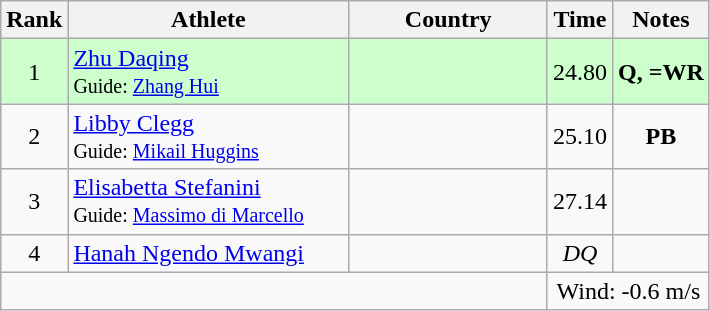<table class="wikitable sortable" style="text-align:center">
<tr>
<th>Rank</th>
<th style="width:180px">Athlete</th>
<th style="width:125px">Country</th>
<th>Time</th>
<th>Notes</th>
</tr>
<tr style="background:#cfc;">
<td>1</td>
<td style="text-align:left;"><a href='#'>Zhu Daqing</a><br><small>Guide: <a href='#'>Zhang Hui</a></small></td>
<td style="text-align:left;"></td>
<td>24.80</td>
<td><strong>Q, =WR</strong></td>
</tr>
<tr>
<td>2</td>
<td style="text-align:left;"><a href='#'>Libby Clegg</a><br><small>Guide: <a href='#'>Mikail Huggins</a></small></td>
<td style="text-align:left;"></td>
<td>25.10</td>
<td><strong>PB</strong></td>
</tr>
<tr>
<td>3</td>
<td style="text-align:left;"><a href='#'>Elisabetta Stefanini</a><br><small>Guide: <a href='#'>Massimo di Marcello</a></small></td>
<td style="text-align:left;"></td>
<td>27.14</td>
<td></td>
</tr>
<tr>
<td>4</td>
<td style="text-align:left;"><a href='#'>Hanah Ngendo Mwangi</a></td>
<td style="text-align:left;"></td>
<td><em>DQ</em></td>
<td></td>
</tr>
<tr class="sortbottom">
<td colspan="3"></td>
<td colspan="2">Wind: -0.6 m/s</td>
</tr>
</table>
